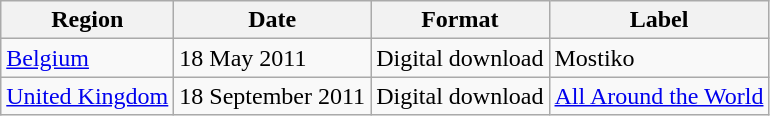<table class=wikitable>
<tr>
<th>Region</th>
<th>Date</th>
<th>Format</th>
<th>Label</th>
</tr>
<tr>
<td><a href='#'>Belgium</a></td>
<td>18 May 2011</td>
<td>Digital download</td>
<td>Mostiko</td>
</tr>
<tr>
<td><a href='#'>United Kingdom</a></td>
<td>18 September 2011</td>
<td>Digital download</td>
<td><a href='#'>All Around the World</a></td>
</tr>
</table>
